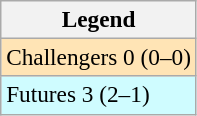<table class=wikitable style=font-size:97%>
<tr>
<th>Legend</th>
</tr>
<tr style="background:moccasin;">
<td>Challengers 0 (0–0)</td>
</tr>
<tr style="background:#cffcff;">
<td>Futures 3 (2–1)</td>
</tr>
</table>
